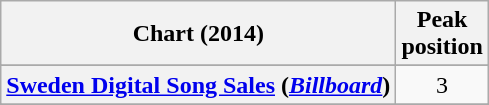<table class="wikitable sortable plainrowheaders" style="text-align:center">
<tr>
<th scope="col">Chart (2014)</th>
<th scope="col">Peak<br>position</th>
</tr>
<tr>
</tr>
<tr>
</tr>
<tr>
</tr>
<tr>
</tr>
<tr>
</tr>
<tr>
</tr>
<tr>
</tr>
<tr>
</tr>
<tr>
</tr>
<tr>
<th scope="row"><a href='#'>Sweden Digital Song Sales</a> (<em><a href='#'>Billboard</a></em>)</th>
<td>3</td>
</tr>
<tr>
</tr>
<tr>
</tr>
</table>
